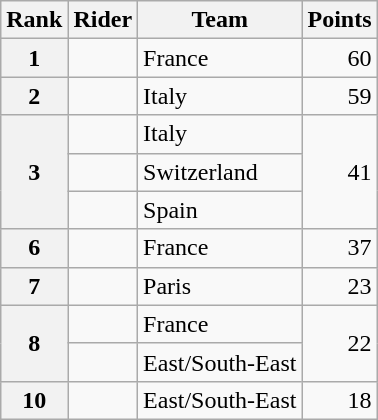<table class="wikitable">
<tr>
<th scope="col">Rank</th>
<th scope="col">Rider</th>
<th scope="col">Team</th>
<th scope="col">Points</th>
</tr>
<tr>
<th scope="row">1</th>
<td></td>
<td>France</td>
<td style="text-align:right;">60</td>
</tr>
<tr>
<th scope="row">2</th>
<td></td>
<td>Italy</td>
<td style="text-align:right;">59</td>
</tr>
<tr>
<th scope="row" rowspan="3">3</th>
<td></td>
<td>Italy</td>
<td style="text-align:right;" rowspan="3">41</td>
</tr>
<tr>
<td></td>
<td>Switzerland</td>
</tr>
<tr>
<td></td>
<td>Spain</td>
</tr>
<tr>
<th scope="row">6</th>
<td></td>
<td>France</td>
<td style="text-align:right;">37</td>
</tr>
<tr>
<th scope="row">7</th>
<td></td>
<td>Paris</td>
<td style="text-align:right;">23</td>
</tr>
<tr>
<th scope="row" rowspan="2">8</th>
<td></td>
<td>France</td>
<td style="text-align:right;" rowspan="2">22</td>
</tr>
<tr>
<td></td>
<td>East/South-East</td>
</tr>
<tr>
<th scope="row">10</th>
<td></td>
<td>East/South-East</td>
<td style="text-align:right;">18</td>
</tr>
</table>
